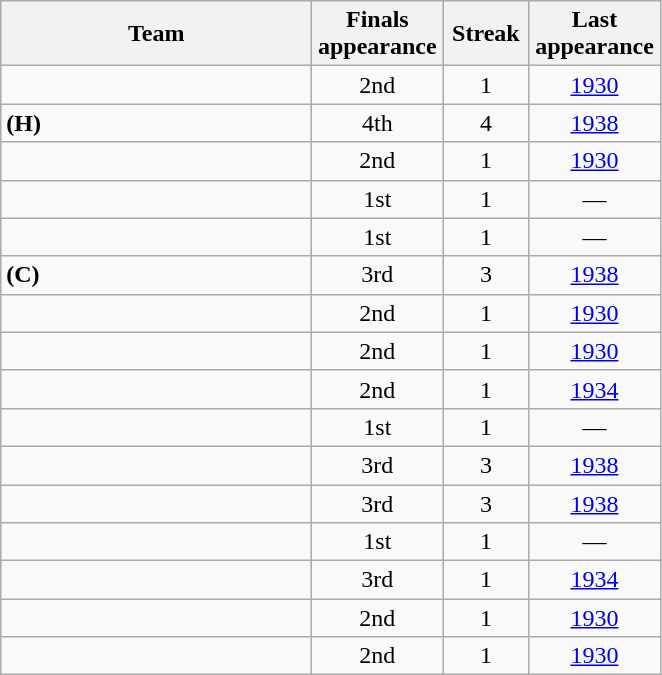<table class="wikitable" style="text-align: center;">
<tr>
<th width=200>Team</th>
<th width=80>Finals appearance</th>
<th width=50>Streak</th>
<th width=80>Last appearance</th>
</tr>
<tr>
<td style="text-align:left;"></td>
<td>2nd</td>
<td>1</td>
<td><a href='#'>1930</a></td>
</tr>
<tr>
<td style="text-align:left;"> <strong>(H)</strong></td>
<td>4th</td>
<td>4</td>
<td><a href='#'>1938</a></td>
</tr>
<tr>
<td style="text-align:left;"></td>
<td>2nd</td>
<td>1</td>
<td><a href='#'>1930</a></td>
</tr>
<tr>
<td style="text-align:left;"></td>
<td>1st</td>
<td>1</td>
<td>—</td>
</tr>
<tr>
<td style="text-align:left;"></td>
<td>1st</td>
<td>1</td>
<td>—</td>
</tr>
<tr>
<td style="text-align:left;"> <strong>(C)</strong></td>
<td>3rd</td>
<td>3</td>
<td><a href='#'>1938</a></td>
</tr>
<tr>
<td style="text-align:left;"></td>
<td>2nd</td>
<td>1</td>
<td><a href='#'>1930</a></td>
</tr>
<tr>
<td style="text-align:left;"></td>
<td>2nd</td>
<td>1</td>
<td><a href='#'>1930</a></td>
</tr>
<tr>
<td style="text-align:left;"></td>
<td>2nd</td>
<td>1</td>
<td><a href='#'>1934</a></td>
</tr>
<tr>
<td style="text-align:left;"></td>
<td>1st</td>
<td>1</td>
<td>—</td>
</tr>
<tr>
<td style="text-align:left;"></td>
<td>3rd</td>
<td>3</td>
<td><a href='#'>1938</a></td>
</tr>
<tr>
<td style="text-align:left;"></td>
<td>3rd</td>
<td>3</td>
<td><a href='#'>1938</a></td>
</tr>
<tr>
<td style="text-align:left;"></td>
<td>1st</td>
<td>1</td>
<td>—</td>
</tr>
<tr>
<td style="text-align:left;"></td>
<td>3rd</td>
<td>1</td>
<td><a href='#'>1934</a></td>
</tr>
<tr>
<td style="text-align:left;"></td>
<td>2nd</td>
<td>1</td>
<td><a href='#'>1930</a></td>
</tr>
<tr>
<td style="text-align:left;"></td>
<td>2nd</td>
<td>1</td>
<td><a href='#'>1930</a></td>
</tr>
</table>
